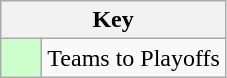<table class="wikitable" style="text-align: center">
<tr>
<th colspan=2>Key</th>
</tr>
<tr>
<td style="background:#ccffcc; width:20px;"></td>
<td align=left>Teams to Playoffs</td>
</tr>
</table>
